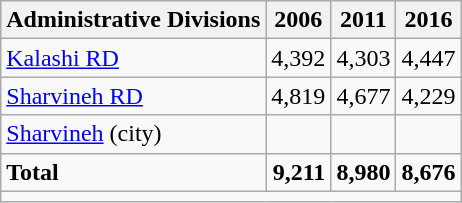<table class="wikitable">
<tr>
<th>Administrative Divisions</th>
<th>2006</th>
<th>2011</th>
<th>2016</th>
</tr>
<tr>
<td><a href='#'>Kalashi RD</a></td>
<td style="text-align: right;">4,392</td>
<td style="text-align: right;">4,303</td>
<td style="text-align: right;">4,447</td>
</tr>
<tr>
<td><a href='#'>Sharvineh RD</a></td>
<td style="text-align: right;">4,819</td>
<td style="text-align: right;">4,677</td>
<td style="text-align: right;">4,229</td>
</tr>
<tr>
<td><a href='#'>Sharvineh</a> (city)</td>
<td style="text-align: right;"></td>
<td style="text-align: right;"></td>
<td style="text-align: right;"></td>
</tr>
<tr>
<td><strong>Total</strong></td>
<td style="text-align: right;"><strong>9,211</strong></td>
<td style="text-align: right;"><strong>8,980</strong></td>
<td style="text-align: right;"><strong>8,676</strong></td>
</tr>
<tr>
<td colspan=4></td>
</tr>
</table>
